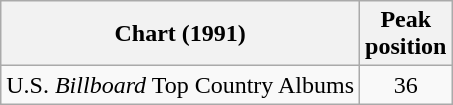<table class="wikitable">
<tr>
<th>Chart (1991)</th>
<th>Peak<br>position</th>
</tr>
<tr>
<td>U.S. <em>Billboard</em> Top Country Albums</td>
<td align="center">36</td>
</tr>
</table>
